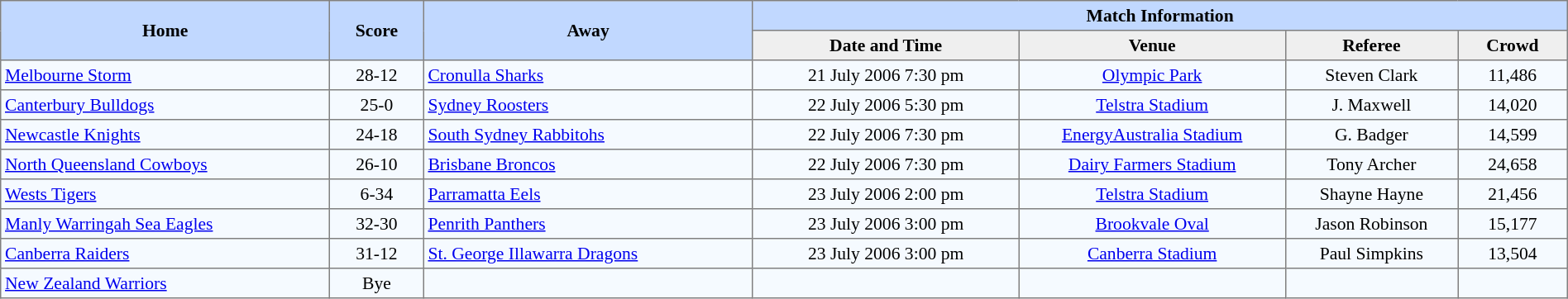<table border=1 style="border-collapse:collapse; font-size:90%;" cellpadding=3 cellspacing=0 width=100%>
<tr bgcolor=#C1D8FF>
<th rowspan=2 width=21%>Home</th>
<th rowspan=2 width=6%>Score</th>
<th rowspan=2 width=21%>Away</th>
<th colspan=6>Match Information</th>
</tr>
<tr bgcolor=#EFEFEF>
<th width=17%>Date and Time</th>
<th width=17%>Venue</th>
<th width=11%>Referee</th>
<th width=7%>Crowd</th>
</tr>
<tr align=center bgcolor=#F5FAFF>
<td align=left> <a href='#'>Melbourne Storm</a></td>
<td>28-12</td>
<td align=left> <a href='#'>Cronulla Sharks</a></td>
<td>21 July 2006 7:30 pm</td>
<td><a href='#'>Olympic Park</a></td>
<td>Steven Clark</td>
<td>11,486</td>
</tr>
<tr align=center bgcolor=#F5FAFF>
<td align=left> <a href='#'>Canterbury Bulldogs</a></td>
<td>25-0</td>
<td align=left> <a href='#'>Sydney Roosters</a></td>
<td>22 July 2006 5:30 pm</td>
<td><a href='#'>Telstra Stadium</a></td>
<td>J. Maxwell</td>
<td>14,020</td>
</tr>
<tr align=center bgcolor=#F5FAFF>
<td align=left> <a href='#'>Newcastle Knights</a></td>
<td>24-18</td>
<td align=left> <a href='#'>South Sydney Rabbitohs</a></td>
<td>22 July 2006 7:30 pm</td>
<td><a href='#'>EnergyAustralia Stadium</a></td>
<td>G. Badger</td>
<td>14,599</td>
</tr>
<tr align=center bgcolor=#F5FAFF>
<td align=left> <a href='#'>North Queensland Cowboys</a></td>
<td>26-10</td>
<td align=left> <a href='#'>Brisbane Broncos</a></td>
<td>22 July 2006 7:30 pm</td>
<td><a href='#'>Dairy Farmers Stadium</a></td>
<td>Tony Archer</td>
<td>24,658</td>
</tr>
<tr align=center bgcolor=#F5FAFF>
<td align=left> <a href='#'>Wests Tigers</a></td>
<td>6-34</td>
<td align=left> <a href='#'>Parramatta Eels</a></td>
<td>23 July 2006 2:00 pm</td>
<td><a href='#'>Telstra Stadium</a></td>
<td>Shayne Hayne</td>
<td>21,456</td>
</tr>
<tr align=center bgcolor=#F5FAFF>
<td align=left> <a href='#'>Manly Warringah Sea Eagles</a></td>
<td>32-30</td>
<td align=left> <a href='#'>Penrith Panthers</a></td>
<td>23 July 2006 3:00 pm</td>
<td><a href='#'>Brookvale Oval</a></td>
<td>Jason Robinson</td>
<td>15,177</td>
</tr>
<tr align=center bgcolor=#F5FAFF>
<td align=left> <a href='#'>Canberra Raiders</a></td>
<td>31-12</td>
<td align=left> <a href='#'>St. George Illawarra Dragons</a></td>
<td>23 July 2006 3:00 pm</td>
<td><a href='#'>Canberra Stadium</a></td>
<td>Paul Simpkins</td>
<td>13,504</td>
</tr>
<tr align=center bgcolor=#F5FAFF>
<td align=left> <a href='#'>New Zealand Warriors</a></td>
<td>Bye</td>
<td></td>
<td></td>
<td></td>
<td></td>
<td></td>
</tr>
</table>
